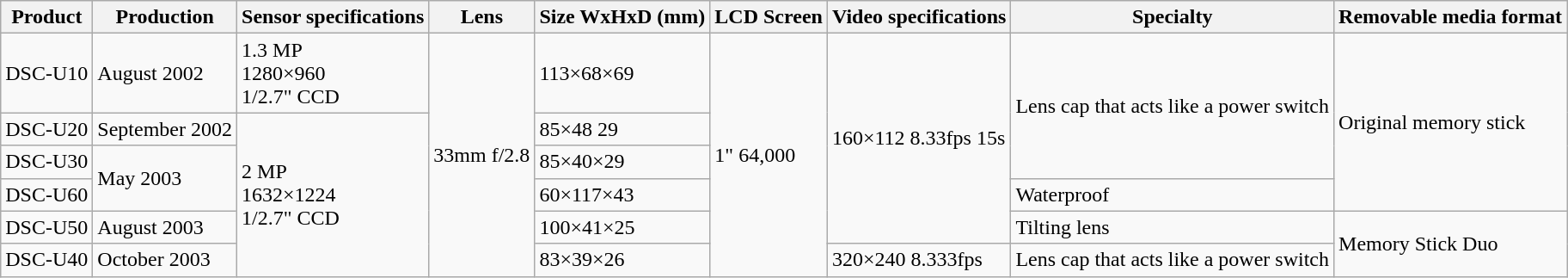<table class="wikitable">
<tr>
<th>Product</th>
<th>Production</th>
<th>Sensor specifications</th>
<th>Lens</th>
<th>Size WxHxD (mm)</th>
<th>LCD Screen</th>
<th>Video specifications</th>
<th>Specialty</th>
<th>Removable media format</th>
</tr>
<tr>
<td>DSC-U10</td>
<td>August 2002</td>
<td>1.3 MP<br>1280×960<br>1/2.7" CCD</td>
<td rowspan="6">33mm f/2.8</td>
<td>113×68×69</td>
<td rowspan="6">1" 64,000</td>
<td rowspan="5">160×112 8.33fps 15s</td>
<td rowspan="3">Lens cap that acts like a power switch</td>
<td rowspan="4">Original memory stick</td>
</tr>
<tr>
<td>DSC-U20</td>
<td>September 2002</td>
<td rowspan="5">2 MP<br>1632×1224<br>1/2.7" CCD</td>
<td>85×48 29</td>
</tr>
<tr>
<td>DSC-U30</td>
<td rowspan="2">May 2003</td>
<td>85×40×29</td>
</tr>
<tr>
<td>DSC-U60</td>
<td>60×117×43</td>
<td>Waterproof</td>
</tr>
<tr>
<td>DSC-U50</td>
<td>August 2003</td>
<td>100×41×25</td>
<td>Tilting lens</td>
<td rowspan="2">Memory Stick Duo</td>
</tr>
<tr>
<td>DSC-U40</td>
<td>October 2003</td>
<td>83×39×26</td>
<td>320×240 8.333fps</td>
<td>Lens cap that acts like a power switch</td>
</tr>
</table>
